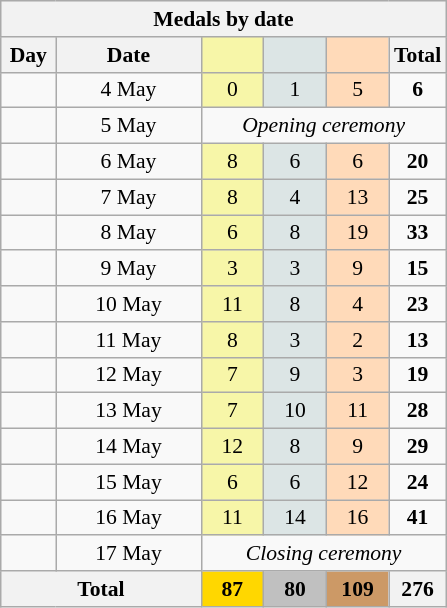<table class="wikitable" style="font-size:90%; text-align:center">
<tr style="background:#efefef;">
<th colspan=6><strong>Medals by date</strong></th>
</tr>
<tr>
<th width=30><strong>Day</strong></th>
<th width=90><strong>Date</strong></th>
<th width=35 style="background:#F7F6A8;"></th>
<th width=35 style="background:#DCE5E5;"></th>
<th width=35 style="background:#FFDAB9;"></th>
<th width=30><strong>Total</strong></th>
</tr>
<tr>
<td></td>
<td>4 May</td>
<td style="background:#F7F6A8;">0</td>
<td style="background:#DCE5E5;">1</td>
<td style="background:#FFDAB9;">5</td>
<td><strong>6</strong></td>
</tr>
<tr>
<td></td>
<td>5 May</td>
<td colspan="4" style="text-align:left center ;"> <em>Opening ceremony</em></td>
</tr>
<tr>
<td></td>
<td>6 May</td>
<td style="background:#F7F6A8;">8</td>
<td style="background:#DCE5E5;">6</td>
<td style="background:#FFDAB9;">6</td>
<td><strong>20</strong></td>
</tr>
<tr>
<td></td>
<td>7 May</td>
<td style="background:#F7F6A8;">8</td>
<td style="background:#DCE5E5;">4</td>
<td style="background:#FFDAB9;">13</td>
<td><strong>25</strong></td>
</tr>
<tr>
<td></td>
<td>8 May</td>
<td style="background:#F7F6A8;">6</td>
<td style="background:#DCE5E5;">8</td>
<td style="background:#FFDAB9;">19</td>
<td><strong>33</strong></td>
</tr>
<tr>
<td></td>
<td>9 May</td>
<td style="background:#F7F6A8;">3</td>
<td style="background:#DCE5E5;">3</td>
<td style="background:#FFDAB9;">9</td>
<td><strong>15</strong></td>
</tr>
<tr>
<td></td>
<td>10 May</td>
<td style="background:#F7F6A8;">11</td>
<td style="background:#DCE5E5;">8</td>
<td style="background:#FFDAB9;">4</td>
<td><strong>23</strong></td>
</tr>
<tr>
<td></td>
<td>11 May</td>
<td style="background:#F7F6A8;">8</td>
<td style="background:#DCE5E5;">3</td>
<td style="background:#FFDAB9;">2</td>
<td><strong>13</strong></td>
</tr>
<tr>
<td></td>
<td>12 May</td>
<td style="background:#F7F6A8;">7</td>
<td style="background:#DCE5E5;">9</td>
<td style="background:#FFDAB9;">3</td>
<td><strong>19</strong></td>
</tr>
<tr>
<td></td>
<td>13 May</td>
<td style="background:#F7F6A8;">7</td>
<td style="background:#DCE5E5;">10</td>
<td style="background:#FFDAB9;">11</td>
<td><strong>28</strong></td>
</tr>
<tr>
<td></td>
<td>14 May</td>
<td style="background:#F7F6A8;">12</td>
<td style="background:#DCE5E5;">8</td>
<td style="background:#FFDAB9;">9</td>
<td><strong>29</strong></td>
</tr>
<tr>
<td></td>
<td>15 May</td>
<td style="background:#F7F6A8;">6</td>
<td style="background:#DCE5E5;">6</td>
<td style="background:#FFDAB9;">12</td>
<td><strong>24</strong></td>
</tr>
<tr>
<td></td>
<td>16 May</td>
<td style="background:#F7F6A8;">11</td>
<td style="background:#DCE5E5;">14</td>
<td style="background:#FFDAB9;">16</td>
<td><strong>41</strong></td>
</tr>
<tr>
<td></td>
<td>17 May</td>
<td colspan="4" style="text-align:left center ;"> <em>Closing ceremony</em></td>
</tr>
<tr>
<th colspan="2">Total</th>
<th style=background:gold>87</th>
<th style=background:silver>80</th>
<th style=background:#c96>109</th>
<th>276</th>
</tr>
</table>
